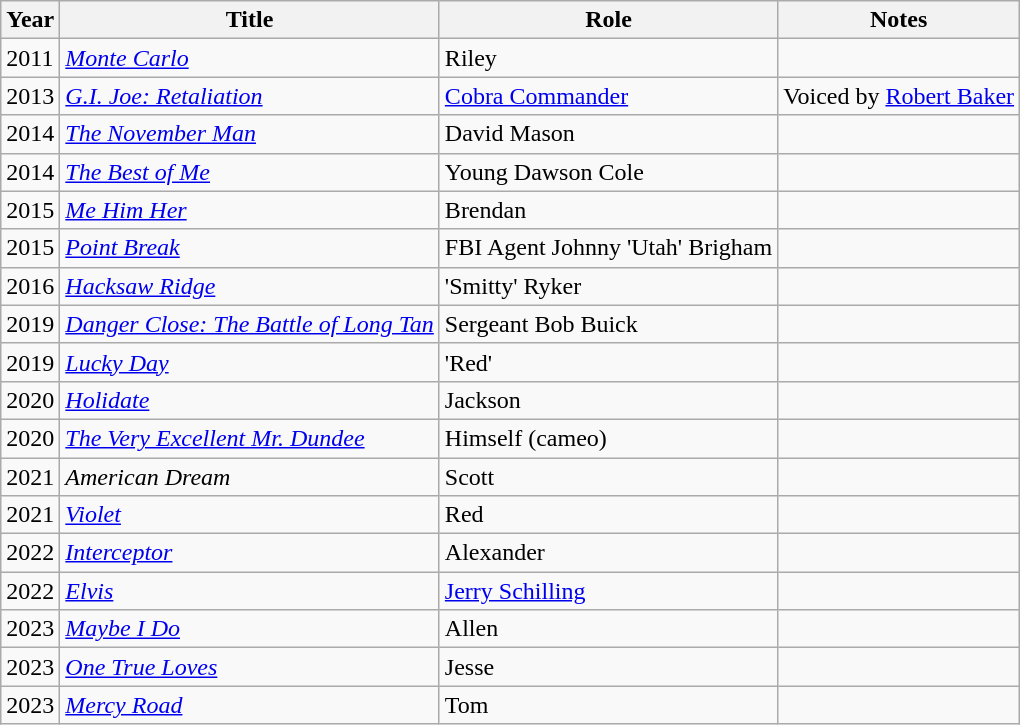<table class="wikitable plainrowheaders sortable">
<tr>
<th scope="col">Year</th>
<th scope="col">Title</th>
<th scope="col">Role</th>
<th scope="col" class="unsortable">Notes</th>
</tr>
<tr>
<td>2011</td>
<td><em><a href='#'>Monte Carlo</a></em></td>
<td>Riley</td>
<td></td>
</tr>
<tr>
<td>2013</td>
<td><em><a href='#'>G.I. Joe: Retaliation</a></em></td>
<td><a href='#'>Cobra Commander</a></td>
<td>Voiced by <a href='#'>Robert Baker</a></td>
</tr>
<tr>
<td>2014</td>
<td><em><a href='#'>The November Man</a></em></td>
<td>David Mason</td>
<td></td>
</tr>
<tr>
<td>2014</td>
<td><em><a href='#'>The Best of Me</a></em></td>
<td>Young Dawson Cole</td>
<td></td>
</tr>
<tr>
<td>2015</td>
<td><em><a href='#'>Me Him Her</a></em></td>
<td>Brendan</td>
<td></td>
</tr>
<tr>
<td>2015</td>
<td><em><a href='#'>Point Break</a></em></td>
<td>FBI Agent Johnny 'Utah' Brigham</td>
<td></td>
</tr>
<tr>
<td>2016</td>
<td><em><a href='#'>Hacksaw Ridge</a></em></td>
<td>'Smitty' Ryker</td>
<td></td>
</tr>
<tr>
<td>2019</td>
<td><em><a href='#'>Danger Close: The Battle of Long Tan</a></em></td>
<td>Sergeant Bob Buick</td>
<td></td>
</tr>
<tr>
<td>2019</td>
<td><em><a href='#'>Lucky Day</a></em></td>
<td>'Red'</td>
<td></td>
</tr>
<tr>
<td>2020</td>
<td><em><a href='#'>Holidate</a></em></td>
<td>Jackson</td>
<td></td>
</tr>
<tr>
<td>2020</td>
<td><em><a href='#'>The Very Excellent Mr. Dundee</a></em></td>
<td>Himself (cameo)</td>
<td></td>
</tr>
<tr>
<td>2021</td>
<td><em>American Dream</em></td>
<td>Scott</td>
<td></td>
</tr>
<tr>
<td>2021</td>
<td><em><a href='#'>Violet</a></em></td>
<td>Red</td>
<td></td>
</tr>
<tr>
<td>2022</td>
<td><em><a href='#'>Interceptor</a></em></td>
<td>Alexander</td>
<td></td>
</tr>
<tr>
<td>2022</td>
<td><em><a href='#'>Elvis</a></em></td>
<td><a href='#'>Jerry Schilling</a></td>
<td></td>
</tr>
<tr>
<td>2023</td>
<td><em><a href='#'>Maybe I Do</a></em></td>
<td>Allen</td>
<td></td>
</tr>
<tr>
<td>2023</td>
<td><em><a href='#'>One True Loves</a></em></td>
<td>Jesse</td>
<td></td>
</tr>
<tr>
<td>2023</td>
<td><em><a href='#'>Mercy Road</a></em></td>
<td>Tom</td>
<td></td>
</tr>
</table>
